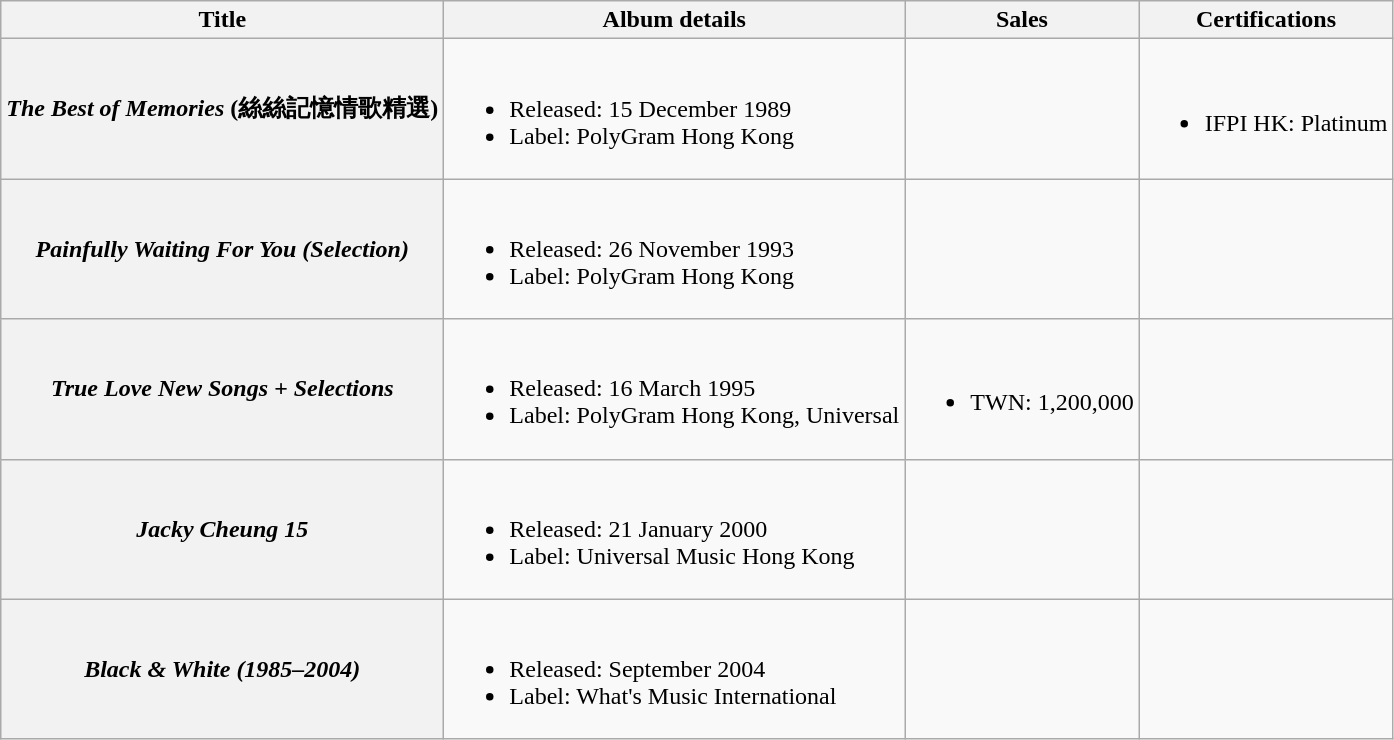<table class="wikitable plainrowheaders">
<tr>
<th>Title</th>
<th>Album details</th>
<th>Sales</th>
<th>Certifications</th>
</tr>
<tr>
<th scope="row"><em>The Best of Memories</em> (絲絲記憶情歌精選)</th>
<td><br><ul><li>Released: 15 December 1989</li><li>Label: PolyGram Hong Kong</li></ul></td>
<td></td>
<td><br><ul><li>IFPI HK: Platinum</li></ul></td>
</tr>
<tr>
<th scope="row"><em>Painfully Waiting For You (Selection)</em></th>
<td><br><ul><li>Released: 26 November 1993</li><li>Label: PolyGram Hong Kong</li></ul></td>
<td></td>
<td></td>
</tr>
<tr>
<th scope="row"><em>True Love New Songs + Selections</em></th>
<td><br><ul><li>Released: 16 March 1995</li><li>Label: PolyGram Hong Kong, Universal</li></ul></td>
<td><br><ul><li>TWN: 1,200,000</li></ul></td>
<td></td>
</tr>
<tr>
<th scope="row"><em>Jacky Cheung 15</em></th>
<td><br><ul><li>Released: 21 January 2000</li><li>Label: Universal Music Hong Kong</li></ul></td>
<td></td>
<td></td>
</tr>
<tr>
<th scope="row"><em>Black & White (1985–2004)</em></th>
<td><br><ul><li>Released: September 2004</li><li>Label: What's Music International</li></ul></td>
<td></td>
<td></td>
</tr>
</table>
